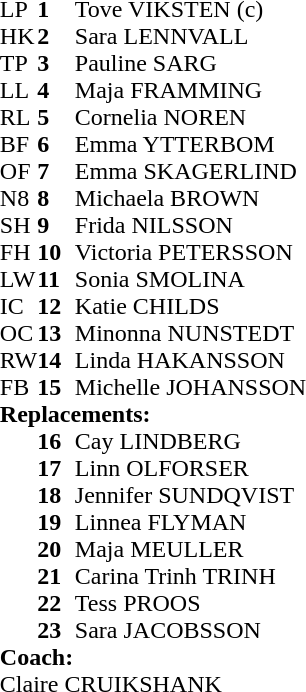<table cellpadding="0" cellspacing="0" style="margin:auto">
<tr>
<th width="25"></th>
<th width="25"></th>
</tr>
<tr>
<td>LP</td>
<td><strong>1</strong></td>
<td>Tove VIKSTEN (c)</td>
<td></td>
<td></td>
</tr>
<tr>
<td>HK</td>
<td><strong>2</strong></td>
<td>Sara LENNVALL</td>
<td></td>
<td></td>
</tr>
<tr>
<td>TP</td>
<td><strong>3</strong></td>
<td>Pauline SARG</td>
<td></td>
<td></td>
</tr>
<tr>
<td>LL</td>
<td><strong>4</strong></td>
<td>Maja FRAMMING</td>
<td></td>
<td></td>
</tr>
<tr>
<td>RL</td>
<td><strong>5</strong></td>
<td>Cornelia NOREN</td>
<td></td>
<td></td>
</tr>
<tr>
<td>BF</td>
<td><strong>6</strong></td>
<td>Emma YTTERBOM</td>
<td></td>
<td></td>
</tr>
<tr>
<td>OF</td>
<td><strong>7</strong></td>
<td>Emma SKAGERLIND</td>
<td></td>
<td></td>
</tr>
<tr>
<td>N8</td>
<td><strong>8</strong></td>
<td>Michaela BROWN</td>
<td></td>
<td></td>
</tr>
<tr>
<td>SH</td>
<td><strong>9</strong></td>
<td>Frida NILSSON</td>
<td></td>
<td></td>
</tr>
<tr>
<td>FH</td>
<td><strong>10</strong></td>
<td>Victoria PETERSSON</td>
<td></td>
<td></td>
</tr>
<tr>
<td>LW</td>
<td><strong>11</strong></td>
<td>Sonia SMOLINA</td>
<td></td>
<td></td>
</tr>
<tr>
<td>IC</td>
<td><strong>12</strong></td>
<td>Katie CHILDS</td>
<td></td>
<td></td>
</tr>
<tr>
<td>OC</td>
<td><strong>13</strong></td>
<td>Minonna NUNSTEDT</td>
<td></td>
<td></td>
</tr>
<tr>
<td>RW</td>
<td><strong>14</strong></td>
<td>Linda HAKANSSON</td>
<td></td>
<td></td>
</tr>
<tr>
<td>FB</td>
<td><strong>15</strong></td>
<td>Michelle JOHANSSON</td>
<td></td>
<td></td>
</tr>
<tr>
<td colspan="3"><strong>Replacements:</strong></td>
</tr>
<tr>
<td></td>
<td><strong>16</strong></td>
<td>Cay LINDBERG</td>
<td></td>
<td></td>
</tr>
<tr>
<td></td>
<td><strong>17</strong></td>
<td>Linn OLFORSER</td>
<td></td>
<td></td>
</tr>
<tr>
<td></td>
<td><strong>18</strong></td>
<td>Jennifer SUNDQVIST</td>
<td></td>
<td></td>
</tr>
<tr>
<td></td>
<td><strong>19</strong></td>
<td>Linnea FLYMAN</td>
<td></td>
<td></td>
</tr>
<tr>
<td></td>
<td><strong>20</strong></td>
<td>Maja MEULLER</td>
<td></td>
<td></td>
</tr>
<tr>
<td></td>
<td><strong>21</strong></td>
<td>Carina Trinh TRINH</td>
<td></td>
<td></td>
</tr>
<tr>
<td></td>
<td><strong>22</strong></td>
<td>Tess PROOS</td>
<td></td>
<td></td>
</tr>
<tr>
<td></td>
<td><strong>23</strong></td>
<td>Sara JACOBSSON</td>
<td></td>
<td></td>
</tr>
<tr>
<td colspan="3"><strong>Coach:</strong></td>
</tr>
<tr>
<td colspan="4">Claire CRUIKSHANK</td>
</tr>
</table>
